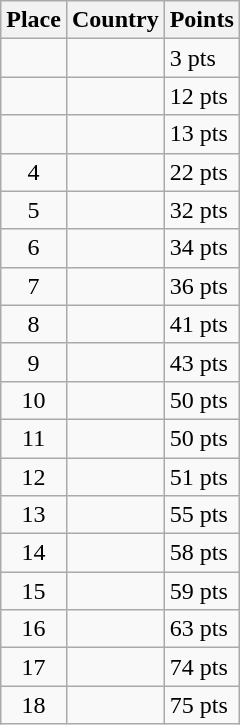<table class=wikitable>
<tr>
<th>Place</th>
<th>Country</th>
<th>Points</th>
</tr>
<tr>
<td align=center></td>
<td></td>
<td>3 pts</td>
</tr>
<tr>
<td align=center></td>
<td></td>
<td>12 pts</td>
</tr>
<tr>
<td align=center></td>
<td></td>
<td>13 pts</td>
</tr>
<tr>
<td align=center>4</td>
<td></td>
<td>22 pts</td>
</tr>
<tr>
<td align=center>5</td>
<td></td>
<td>32 pts</td>
</tr>
<tr>
<td align=center>6</td>
<td></td>
<td>34 pts</td>
</tr>
<tr>
<td align=center>7</td>
<td></td>
<td>36 pts</td>
</tr>
<tr>
<td align=center>8</td>
<td></td>
<td>41 pts</td>
</tr>
<tr>
<td align=center>9</td>
<td></td>
<td>43 pts</td>
</tr>
<tr>
<td align=center>10</td>
<td></td>
<td>50 pts</td>
</tr>
<tr>
<td align=center>11</td>
<td></td>
<td>50 pts</td>
</tr>
<tr>
<td align=center>12</td>
<td></td>
<td>51 pts</td>
</tr>
<tr>
<td align=center>13</td>
<td></td>
<td>55 pts</td>
</tr>
<tr>
<td align=center>14</td>
<td></td>
<td>58 pts</td>
</tr>
<tr>
<td align=center>15</td>
<td></td>
<td>59 pts</td>
</tr>
<tr>
<td align=center>16</td>
<td></td>
<td>63 pts</td>
</tr>
<tr>
<td align=center>17</td>
<td></td>
<td>74 pts</td>
</tr>
<tr>
<td align=center>18</td>
<td></td>
<td>75 pts</td>
</tr>
</table>
